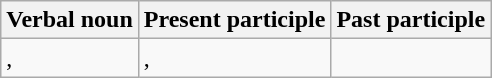<table class="wikitable">
<tr>
<th>Verbal noun</th>
<th>Present participle</th>
<th>Past participle</th>
</tr>
<tr>
<td>, </td>
<td>, </td>
<td></td>
</tr>
</table>
